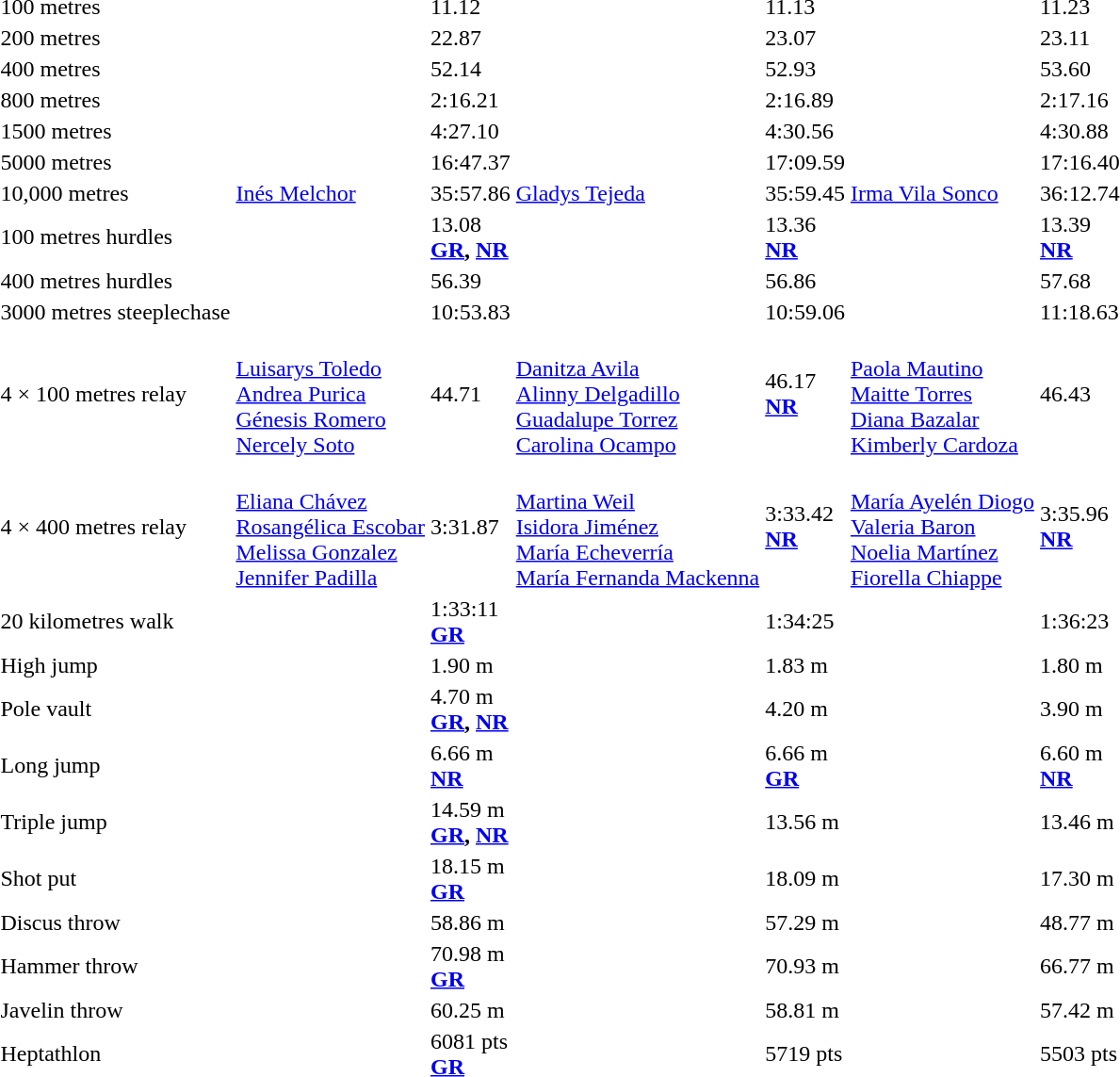<table>
<tr>
<td>100 metres</td>
<td></td>
<td>11.12</td>
<td></td>
<td>11.13</td>
<td></td>
<td>11.23</td>
</tr>
<tr>
<td>200 metres</td>
<td></td>
<td>22.87</td>
<td></td>
<td>23.07</td>
<td></td>
<td>23.11</td>
</tr>
<tr>
<td>400 metres</td>
<td></td>
<td>52.14</td>
<td></td>
<td>52.93</td>
<td></td>
<td>53.60</td>
</tr>
<tr>
<td>800 metres</td>
<td></td>
<td>2:16.21</td>
<td></td>
<td>2:16.89</td>
<td></td>
<td>2:17.16</td>
</tr>
<tr>
<td>1500 metres</td>
<td></td>
<td>4:27.10</td>
<td></td>
<td>4:30.56</td>
<td></td>
<td>4:30.88</td>
</tr>
<tr>
<td>5000 metres</td>
<td></td>
<td>16:47.37</td>
<td></td>
<td>17:09.59</td>
<td></td>
<td>17:16.40</td>
</tr>
<tr>
<td>10,000 metres</td>
<td><a href='#'>Inés Melchor</a><br></td>
<td>35:57.86</td>
<td><a href='#'>Gladys Tejeda</a><br></td>
<td>35:59.45</td>
<td><a href='#'>Irma Vila Sonco</a><br></td>
<td>36:12.74</td>
</tr>
<tr>
<td>100 metres hurdles</td>
<td></td>
<td>13.08<br><strong><a href='#'>GR</a>, <a href='#'>NR</a></strong></td>
<td></td>
<td>13.36<br><strong><a href='#'>NR</a></strong></td>
<td></td>
<td>13.39<br><strong><a href='#'>NR</a></strong></td>
</tr>
<tr>
<td>400 metres hurdles</td>
<td></td>
<td>56.39</td>
<td></td>
<td>56.86</td>
<td></td>
<td>57.68</td>
</tr>
<tr>
<td>3000 metres steeplechase</td>
<td></td>
<td>10:53.83</td>
<td></td>
<td>10:59.06</td>
<td></td>
<td>11:18.63</td>
</tr>
<tr>
<td>4 × 100 metres relay</td>
<td><br><a href='#'>Luisarys Toledo</a><br><a href='#'>Andrea Purica</a><br><a href='#'>Génesis Romero</a><br><a href='#'>Nercely Soto</a></td>
<td>44.71</td>
<td><br><a href='#'>Danitza Avila</a><br><a href='#'>Alinny Delgadillo</a><br><a href='#'>Guadalupe Torrez</a><br><a href='#'>Carolina Ocampo</a></td>
<td>46.17<br><strong><a href='#'>NR</a></strong></td>
<td><br><a href='#'>Paola Mautino</a><br><a href='#'>Maitte Torres</a><br><a href='#'>Diana Bazalar</a><br><a href='#'>Kimberly Cardoza</a></td>
<td>46.43</td>
</tr>
<tr>
<td>4 × 400 metres relay</td>
<td><br><a href='#'>Eliana Chávez</a><br><a href='#'>Rosangélica Escobar</a><br><a href='#'>Melissa Gonzalez</a><br><a href='#'>Jennifer Padilla</a></td>
<td>3:31.87<br><strong></strong></td>
<td><br><a href='#'>Martina Weil</a><br><a href='#'>Isidora Jiménez</a><br><a href='#'>María Echeverría</a><br><a href='#'>María Fernanda Mackenna</a></td>
<td>3:33.42<br><strong><a href='#'>NR</a></strong></td>
<td><br><a href='#'>María Ayelén Diogo</a><br><a href='#'>Valeria Baron</a><br><a href='#'>Noelia Martínez</a><br><a href='#'>Fiorella Chiappe</a></td>
<td>3:35.96<br><strong><a href='#'>NR</a></strong></td>
</tr>
<tr>
<td>20 kilometres walk</td>
<td></td>
<td>1:33:11<br><strong><a href='#'>GR</a></strong></td>
<td></td>
<td>1:34:25</td>
<td></td>
<td>1:36:23</td>
</tr>
<tr>
<td>High jump</td>
<td></td>
<td>1.90 m<br><strong></strong></td>
<td></td>
<td>1.83 m</td>
<td></td>
<td>1.80 m</td>
</tr>
<tr>
<td>Pole vault</td>
<td></td>
<td>4.70 m<br><strong><a href='#'>GR</a>, <a href='#'>NR</a></strong></td>
<td></td>
<td>4.20 m</td>
<td></td>
<td>3.90 m</td>
</tr>
<tr>
<td>Long jump</td>
<td></td>
<td>6.66 m<br><strong><a href='#'>NR</a></strong></td>
<td></td>
<td>6.66 m<br><strong><a href='#'>GR</a></strong></td>
<td></td>
<td>6.60 m<br><strong><a href='#'>NR</a></strong></td>
</tr>
<tr>
<td>Triple jump</td>
<td></td>
<td>14.59 m<br><strong><a href='#'>GR</a>, <a href='#'>NR</a></strong></td>
<td></td>
<td>13.56 m</td>
<td></td>
<td>13.46 m</td>
</tr>
<tr>
<td>Shot put</td>
<td></td>
<td>18.15 m<br><strong><a href='#'>GR</a></strong></td>
<td></td>
<td>18.09 m</td>
<td></td>
<td>17.30 m</td>
</tr>
<tr>
<td>Discus throw</td>
<td></td>
<td>58.86 m</td>
<td></td>
<td>57.29 m</td>
<td></td>
<td>48.77 m</td>
</tr>
<tr>
<td>Hammer throw</td>
<td></td>
<td>70.98 m<br><strong><a href='#'>GR</a></strong></td>
<td></td>
<td>70.93 m</td>
<td></td>
<td>66.77 m</td>
</tr>
<tr>
<td>Javelin throw</td>
<td></td>
<td>60.25 m</td>
<td></td>
<td>58.81 m</td>
<td></td>
<td>57.42 m</td>
</tr>
<tr>
<td>Heptathlon</td>
<td></td>
<td>6081 pts<br><strong><a href='#'>GR</a></strong></td>
<td></td>
<td>5719 pts</td>
<td></td>
<td>5503 pts</td>
</tr>
</table>
